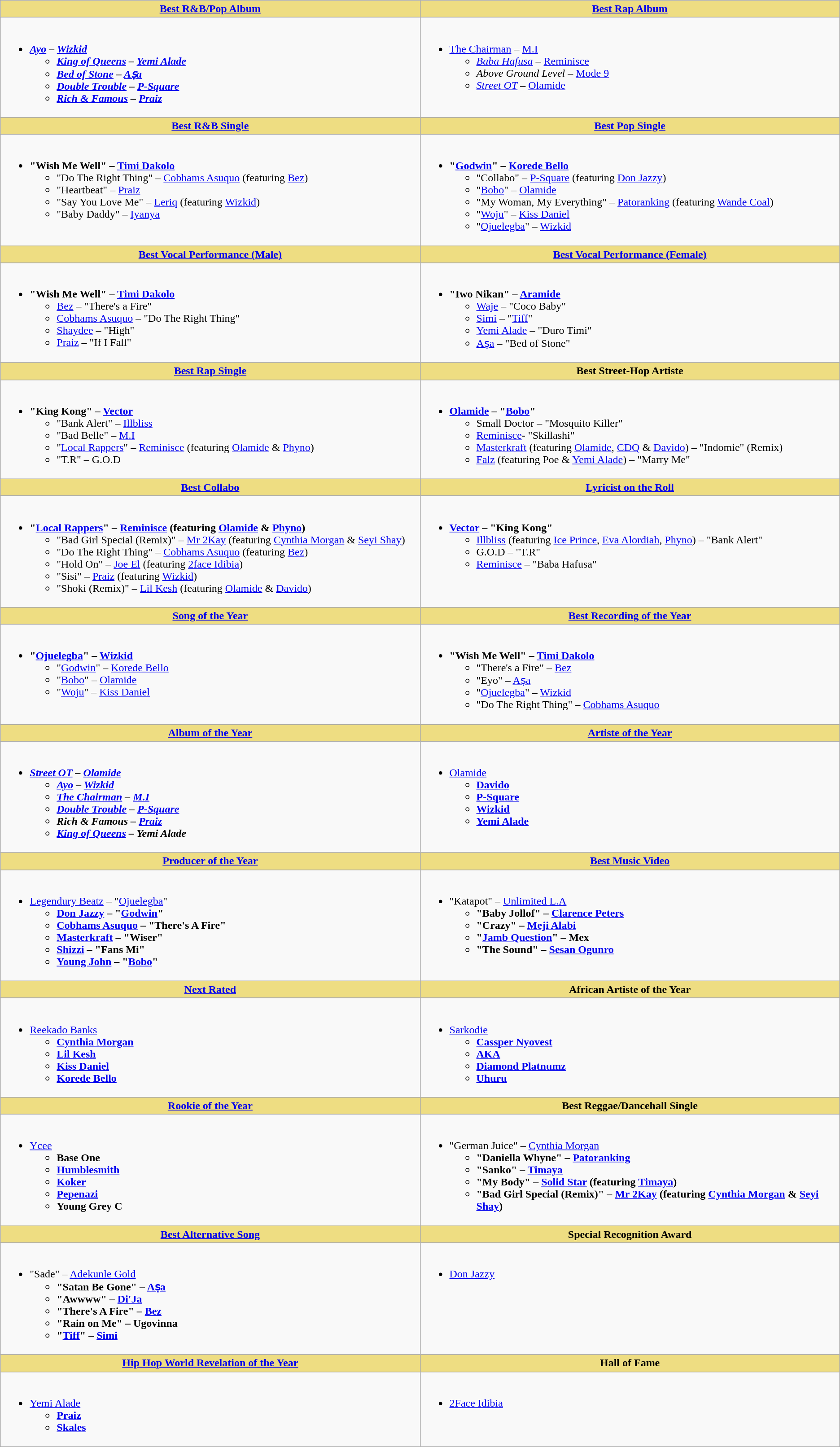<table class="wikitable">
<tr>
<th style="background:#EEDD82; width:50%"><a href='#'>Best R&B/Pop Album</a></th>
<th style="background:#EEDD82; width:50%"><a href='#'>Best Rap Album</a></th>
</tr>
<tr>
<td valign="top"><br><ul><li> <strong><em><a href='#'>Ayo</a><em> – <a href='#'>Wizkid</a><strong><ul><li></em><a href='#'>King of Queens</a><em> – <a href='#'>Yemi Alade</a></li><li></em><a href='#'>Bed of Stone</a><em> – <a href='#'>Aṣa</a></li><li></em><a href='#'>Double Trouble</a><em> – <a href='#'>P-Square</a></li><li></em><a href='#'>Rich & Famous</a><em> – <a href='#'>Praiz</a></li></ul></li></ul></td>
<td valign="top"><br><ul><li> </em></strong><a href='#'>The Chairman</a></em> – <a href='#'>M.I</a></strong><ul><li><em><a href='#'>Baba Hafusa</a></em> – <a href='#'>Reminisce</a></li><li><em>Above Ground Level</em> – <a href='#'>Mode 9</a></li><li><em><a href='#'>Street OT</a></em> – <a href='#'>Olamide</a></li></ul></li></ul></td>
</tr>
<tr>
<th style="background:#EEDD82; width:50%"><a href='#'>Best R&B Single</a></th>
<th style="background:#EEDD82; width:50%"><a href='#'>Best Pop Single</a></th>
</tr>
<tr>
<td valign="top"><br><ul><li> <strong>"Wish Me Well" – <a href='#'>Timi Dakolo</a></strong><ul><li>"Do The Right Thing" – <a href='#'>Cobhams Asuquo</a> <span>(featuring <a href='#'>Bez</a>)</span></li><li>"Heartbeat" – <a href='#'>Praiz</a></li><li>"Say You Love Me" – <a href='#'>Leriq</a> <span>(featuring <a href='#'>Wizkid</a>)</span></li><li>"Baby Daddy" – <a href='#'>Iyanya</a></li></ul></li></ul></td>
<td valign="top"><br><ul><li> <strong>"<a href='#'>Godwin</a>" – <a href='#'>Korede Bello</a></strong><ul><li>"Collabo" – <a href='#'>P-Square</a> <span>(featuring <a href='#'>Don Jazzy</a>)</span></li><li>"<a href='#'>Bobo</a>" – <a href='#'>Olamide</a></li><li>"My Woman, My Everything" – <a href='#'>Patoranking</a> <span>(featuring <a href='#'>Wande Coal</a>)</span></li><li>"<a href='#'>Woju</a>" – <a href='#'>Kiss Daniel</a></li><li>"<a href='#'>Ojuelegba</a>" – <a href='#'>Wizkid</a></li></ul></li></ul></td>
</tr>
<tr>
<th style="background:#EEDD82; width:50%"><a href='#'>Best Vocal Performance (Male)</a></th>
<th style="background:#EEDD82; width:50%"><a href='#'>Best Vocal Performance (Female)</a></th>
</tr>
<tr>
<td valign="top"><br><ul><li> <strong>"Wish Me Well" – <a href='#'>Timi Dakolo</a></strong><ul><li><a href='#'>Bez</a> – "There's a Fire"</li><li><a href='#'>Cobhams Asuquo</a> – "Do The Right Thing"</li><li><a href='#'>Shaydee</a> – "High"</li><li><a href='#'>Praiz</a> – "If I Fall"</li></ul></li></ul></td>
<td valign="top"><br><ul><li>  <strong>"Iwo Nikan" – <a href='#'>Aramide</a></strong><ul><li><a href='#'>Waje</a> – "Coco Baby"</li><li><a href='#'>Simi</a> – "<a href='#'>Tiff</a>"</li><li><a href='#'>Yemi Alade</a> – "Duro Timi"</li><li><a href='#'>Aṣa</a> – "Bed of Stone"</li></ul></li></ul></td>
</tr>
<tr>
<th style="background:#EEDD82; width:50%"><a href='#'>Best Rap Single</a></th>
<th style="background:#EEDD82; width:50%">Best Street-Hop Artiste</th>
</tr>
<tr>
<td valign="top"><br><ul><li> <strong>"King Kong" – <a href='#'>Vector</a></strong><ul><li>"Bank Alert" – <a href='#'>Illbliss</a></li><li>"Bad Belle" – <a href='#'>M.I</a></li><li>"<a href='#'>Local Rappers</a>" – <a href='#'>Reminisce</a> <span>(featuring <a href='#'>Olamide</a> & <a href='#'>Phyno</a>)</span></li><li>"T.R" – G.O.D</li></ul></li></ul></td>
<td valign="top"><br><ul><li> <strong><a href='#'>Olamide</a> – "<a href='#'>Bobo</a>"</strong><ul><li>Small Doctor – "Mosquito Killer"</li><li><a href='#'>Reminisce</a>- "Skillashi"</li><li><a href='#'>Masterkraft</a> <span>(featuring <a href='#'>Olamide</a>, <a href='#'>CDQ</a> & <a href='#'>Davido</a>)</span> – "Indomie" (Remix)</li><li><a href='#'>Falz</a> <span>(featuring Poe & <a href='#'>Yemi Alade</a>)</span> – "Marry Me"</li></ul></li></ul></td>
</tr>
<tr>
<th style="background:#EEDD82; width:50%"><a href='#'>Best Collabo</a></th>
<th style="background:#EEDD82; width:50%"><a href='#'>Lyricist on the Roll</a></th>
</tr>
<tr>
<td valign="top"><br><ul><li> <strong>"<a href='#'>Local Rappers</a>" – <a href='#'>Reminisce</a> <span>(featuring <a href='#'>Olamide</a> & <a href='#'>Phyno</a>)</span></strong><ul><li>"Bad Girl Special (Remix)" – <a href='#'>Mr 2Kay</a> <span>(featuring <a href='#'>Cynthia Morgan</a> & <a href='#'>Seyi Shay</a>)</span></li><li>"Do The Right Thing" – <a href='#'>Cobhams Asuquo</a> <span>(featuring <a href='#'>Bez</a>)</span></li><li>"Hold On" – <a href='#'>Joe El</a> <span>(featuring <a href='#'>2face Idibia</a>)</span></li><li>"Sisi" – <a href='#'>Praiz</a> <span>(featuring <a href='#'>Wizkid</a>)</span></li><li>"Shoki (Remix)" – <a href='#'>Lil Kesh</a> <span>(featuring <a href='#'>Olamide</a> & <a href='#'>Davido</a>)</span></li></ul></li></ul></td>
<td valign="top"><br><ul><li> <strong><a href='#'>Vector</a> – "King Kong"</strong><ul><li><a href='#'>Illbliss</a> <span>(featuring <a href='#'>Ice Prince</a>, <a href='#'>Eva Alordiah</a>, <a href='#'>Phyno</a>)</span> – "Bank Alert"</li><li>G.O.D – "T.R"</li><li><a href='#'>Reminisce</a> – "Baba Hafusa"</li></ul></li></ul></td>
</tr>
<tr>
<th style="background:#EEDD82; width:50%"><a href='#'>Song of the Year</a></th>
<th style="background:#EEDD82; width:50%"><a href='#'>Best Recording of the Year</a></th>
</tr>
<tr>
<td valign="top"><br><ul><li> <strong>"<a href='#'>Ojuelegba</a>" – <a href='#'>Wizkid</a></strong><ul><li>"<a href='#'>Godwin</a>" – <a href='#'>Korede Bello</a></li><li>"<a href='#'>Bobo</a>" – <a href='#'>Olamide</a></li><li>"<a href='#'>Woju</a>" – <a href='#'>Kiss Daniel</a></li></ul></li></ul></td>
<td valign="top"><br><ul><li> <strong>"Wish Me Well" – <a href='#'>Timi Dakolo</a></strong><ul><li>"There's a Fire" – <a href='#'>Bez</a></li><li>"Eyo" – <a href='#'>Aṣa</a></li><li>"<a href='#'>Ojuelegba</a>" – <a href='#'>Wizkid</a></li><li>"Do The Right Thing" – <a href='#'>Cobhams Asuquo</a></li></ul></li></ul></td>
</tr>
<tr>
<th style="background:#EEDD82; width:50%"><a href='#'>Album of the Year</a></th>
<th style="background:#EEDD82; width:50%"><a href='#'>Artiste of the Year</a></th>
</tr>
<tr>
<td valign="top"><br><ul><li> <strong><em><a href='#'>Street OT</a><em> – <a href='#'>Olamide</a><strong><ul><li></em><a href='#'>Ayo</a><em> – <a href='#'>Wizkid</a></li><li></em><a href='#'>The Chairman</a><em> – <a href='#'>M.I</a></li><li></em><a href='#'>Double Trouble</a><em> – <a href='#'>P-Square</a></li><li></em>Rich & Famous<em> – <a href='#'>Praiz</a></li><li></em><a href='#'>King of Queens</a><em> – Yemi Alade</li></ul></li></ul></td>
<td valign="top"><br><ul><li> </strong><a href='#'>Olamide</a><strong><ul><li><a href='#'>Davido</a></li><li><a href='#'>P-Square</a></li><li><a href='#'>Wizkid</a></li><li><a href='#'>Yemi Alade</a></li></ul></li></ul></td>
</tr>
<tr>
<th style="background:#EEDD82; width:50%"><a href='#'>Producer of the Year</a></th>
<th style="background:#EEDD82; width:50%"><a href='#'>Best Music Video</a> </th>
</tr>
<tr>
<td valign="top"><br><ul><li> </strong><a href='#'>Legendury Beatz</a> – "<a href='#'>Ojuelegba</a>"<strong><ul><li><a href='#'>Don Jazzy</a> – "<a href='#'>Godwin</a>"</li><li><a href='#'>Cobhams Asuquo</a> – "There's A Fire"</li><li><a href='#'>Masterkraft</a> – "Wiser"</li><li><a href='#'>Shizzi</a> – "Fans Mi"</li><li><a href='#'>Young John</a> – "<a href='#'>Bobo</a>"</li></ul></li></ul></td>
<td valign="top"><br><ul><li> </strong> "Katapot" – <a href='#'>Unlimited L.A</a><strong><ul><li>"Baby Jollof" – <a href='#'>Clarence Peters</a></li><li>"Crazy" – <a href='#'>Meji Alabi</a></li><li>"<a href='#'>Jamb Question</a>" – Mex</li><li>"The Sound" – <a href='#'>Sesan Ogunro</a></li></ul></li></ul></td>
</tr>
<tr>
<th style="background:#EEDD82; width:50%"><a href='#'>Next Rated</a></th>
<th style="background:#EEDD82; width:50%">African Artiste of the Year</th>
</tr>
<tr>
<td valign="top"><br><ul><li> </strong><a href='#'>Reekado Banks</a><strong><ul><li><a href='#'>Cynthia Morgan</a></li><li><a href='#'>Lil Kesh</a></li><li><a href='#'>Kiss Daniel</a></li><li><a href='#'>Korede Bello</a></li></ul></li></ul></td>
<td valign="top"><br><ul><li> </strong><a href='#'>Sarkodie</a><strong><ul><li> <a href='#'>Cassper Nyovest</a></li><li> <a href='#'>AKA</a></li><li> <a href='#'>Diamond Platnumz</a></li><li> <a href='#'>Uhuru</a></li></ul></li></ul></td>
</tr>
<tr>
<th style="background:#EEDD82; width:50%"><a href='#'>Rookie of the Year</a></th>
<th style="background:#EEDD82; width:50%">Best Reggae/Dancehall Single</th>
</tr>
<tr>
<td valign="top"><br><ul><li> </strong><a href='#'>Ycee</a><strong><ul><li>Base One</li><li><a href='#'>Humblesmith</a></li><li><a href='#'>Koker</a></li><li><a href='#'>Pepenazi</a></li><li>Young Grey C</li></ul></li></ul></td>
<td valign="top"><br><ul><li> </strong>"German Juice" – <a href='#'>Cynthia Morgan</a> <strong><ul><li>"Daniella Whyne" – <a href='#'>Patoranking</a></li><li>"Sanko" – <a href='#'>Timaya</a></li><li>"My Body" – <a href='#'>Solid Star</a> <span>(featuring <a href='#'>Timaya</a>)</span></li><li>"Bad Girl Special (Remix)" – <a href='#'>Mr 2Kay</a> <span>(featuring <a href='#'>Cynthia Morgan</a> & <a href='#'>Seyi Shay</a>)</span></li></ul></li></ul></td>
</tr>
<tr>
<th style="background:#EEDD82; width:50%"><a href='#'>Best Alternative Song</a></th>
<th style="background:#EEDD82; width:50%">Special Recognition Award</th>
</tr>
<tr>
<td valign="top"><br><ul><li> </strong>"Sade" – <a href='#'>Adekunle Gold</a><strong><ul><li>"Satan Be Gone" – <a href='#'>Aṣa</a></li><li>"Awwww" – <a href='#'>Di'Ja</a></li><li>"There's A Fire" – <a href='#'>Bez</a></li><li>"Rain on Me" – Ugovinna</li><li>"<a href='#'>Tiff</a>" – <a href='#'>Simi</a></li></ul></li></ul></td>
<td valign="top"><br><ul><li></strong><a href='#'>Don Jazzy</a><strong></li></ul></td>
</tr>
<tr>
<th style="background:#EEDD82; width:50%"><a href='#'>Hip Hop World Revelation of the Year</a></th>
<th style="background:#EEDD82; width:50%">Hall of Fame</th>
</tr>
<tr>
<td valign="top"><br><ul><li> </strong><a href='#'>Yemi Alade</a><strong><ul><li><a href='#'>Praiz</a></li><li><a href='#'>Skales</a></li></ul></li></ul></td>
<td valign="top"><br><ul><li></strong><a href='#'>2Face Idibia</a><strong></li></ul></td>
</tr>
</table>
